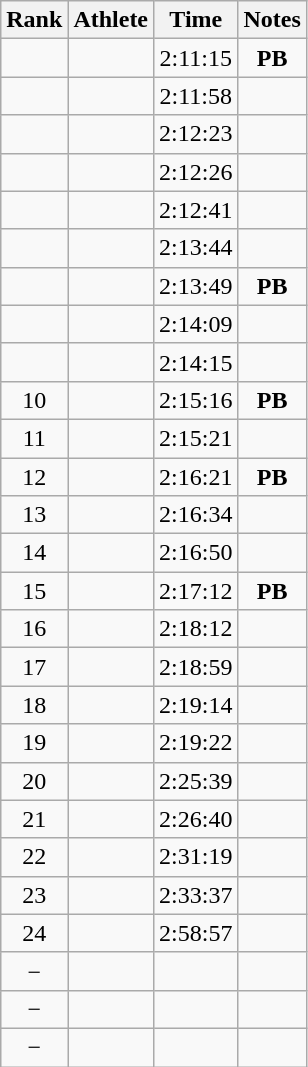<table class="wikitable sortable" style="text-align:center">
<tr>
<th>Rank</th>
<th>Athlete</th>
<th>Time</th>
<th>Notes</th>
</tr>
<tr>
<td></td>
<td align=left></td>
<td>2:11:15</td>
<td><strong>PB</strong></td>
</tr>
<tr>
<td></td>
<td align=left></td>
<td>2:11:58</td>
<td></td>
</tr>
<tr>
<td></td>
<td align=left></td>
<td>2:12:23</td>
<td></td>
</tr>
<tr>
<td></td>
<td align=left></td>
<td>2:12:26</td>
<td></td>
</tr>
<tr>
<td></td>
<td align=left></td>
<td>2:12:41</td>
<td></td>
</tr>
<tr>
<td></td>
<td align=left></td>
<td>2:13:44</td>
<td></td>
</tr>
<tr>
<td></td>
<td align=left></td>
<td>2:13:49</td>
<td><strong>PB</strong></td>
</tr>
<tr>
<td></td>
<td align=left></td>
<td>2:14:09</td>
<td></td>
</tr>
<tr>
<td></td>
<td align=left></td>
<td>2:14:15</td>
<td></td>
</tr>
<tr>
<td>10</td>
<td align=left></td>
<td>2:15:16</td>
<td><strong>PB</strong></td>
</tr>
<tr>
<td>11</td>
<td align=left></td>
<td>2:15:21</td>
<td></td>
</tr>
<tr>
<td>12</td>
<td align=left></td>
<td>2:16:21</td>
<td><strong>PB</strong></td>
</tr>
<tr>
<td>13</td>
<td align=left></td>
<td>2:16:34</td>
<td></td>
</tr>
<tr>
<td>14</td>
<td align=left></td>
<td>2:16:50</td>
<td></td>
</tr>
<tr>
<td>15</td>
<td align=left></td>
<td>2:17:12</td>
<td><strong>PB</strong></td>
</tr>
<tr>
<td>16</td>
<td align=left></td>
<td>2:18:12</td>
<td></td>
</tr>
<tr>
<td>17</td>
<td align=left></td>
<td>2:18:59</td>
<td></td>
</tr>
<tr>
<td>18</td>
<td align=left></td>
<td>2:19:14</td>
<td></td>
</tr>
<tr>
<td>19</td>
<td align=left></td>
<td>2:19:22</td>
<td></td>
</tr>
<tr>
<td>20</td>
<td align=left></td>
<td>2:25:39</td>
<td></td>
</tr>
<tr>
<td>21</td>
<td align=left></td>
<td>2:26:40</td>
<td></td>
</tr>
<tr>
<td>22</td>
<td align=left></td>
<td>2:31:19</td>
<td></td>
</tr>
<tr>
<td>23</td>
<td align=left></td>
<td>2:33:37</td>
<td></td>
</tr>
<tr>
<td>24</td>
<td align=left></td>
<td>2:58:57</td>
<td></td>
</tr>
<tr>
<td>− </td>
<td align=left></td>
<td></td>
<td></td>
</tr>
<tr>
<td>− </td>
<td align=left></td>
<td></td>
<td></td>
</tr>
<tr>
<td>− </td>
<td align=left></td>
<td></td>
<td></td>
</tr>
</table>
